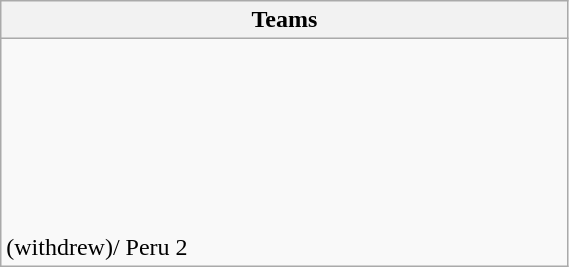<table class="wikitable" width=30%>
<tr>
<th width=25%>Teams</th>
</tr>
<tr>
<td><br><br>
<br>
<br>
<br>
<br>
<br>
<em></em> (withdrew)/ Peru 2</td>
</tr>
</table>
